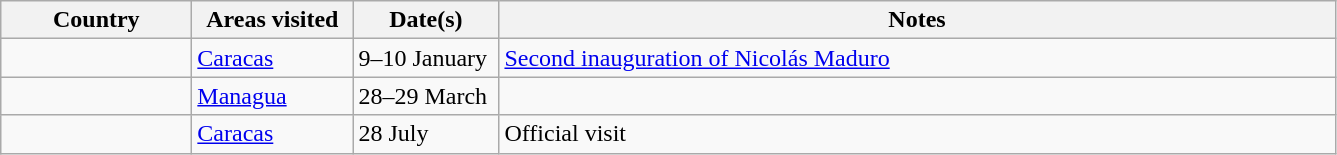<table class="wikitable">
<tr>
<th style="width:120px;">Country</th>
<th style="width:100px;">Areas visited</th>
<th style="width:90px;">Date(s)</th>
<th style="width:550px;">Notes</th>
</tr>
<tr>
<td></td>
<td><a href='#'>Caracas</a></td>
<td>9–10 January</td>
<td><a href='#'>Second inauguration of Nicolás Maduro</a></td>
</tr>
<tr>
<td></td>
<td><a href='#'>Managua</a></td>
<td>28–29 March</td>
<td></td>
</tr>
<tr>
<td></td>
<td><a href='#'>Caracas</a></td>
<td>28 July</td>
<td>Official visit</td>
</tr>
</table>
